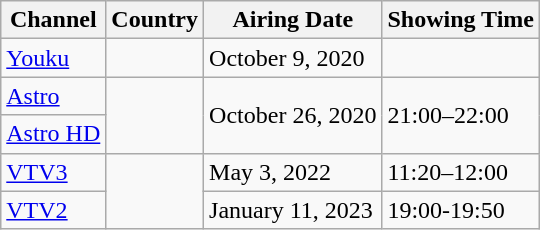<table class="wikitable">
<tr>
<th>Channel</th>
<th>Country</th>
<th>Airing Date</th>
<th>Showing Time</th>
</tr>
<tr>
<td><a href='#'>Youku</a></td>
<td></td>
<td>October 9, 2020</td>
<td></td>
</tr>
<tr>
<td><a href='#'>Astro</a></td>
<td rowspan="2"></td>
<td rowspan="2">October 26, 2020</td>
<td rowspan="2">21:00–22:00</td>
</tr>
<tr>
<td><a href='#'>Astro HD</a></td>
</tr>
<tr>
<td><a href='#'>VTV3</a></td>
<td rowspan="2"></td>
<td>May 3, 2022</td>
<td>11:20–12:00</td>
</tr>
<tr>
<td><a href='#'>VTV2</a></td>
<td>January 11, 2023</td>
<td>19:00-19:50</td>
</tr>
</table>
